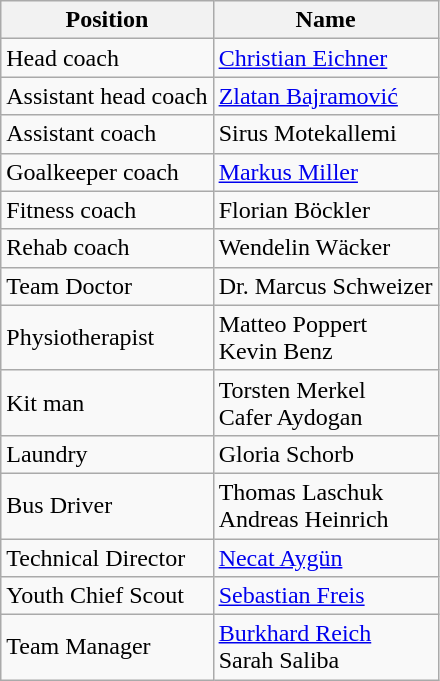<table class="wikitable">
<tr>
<th>Position</th>
<th>Name</th>
</tr>
<tr>
<td>Head coach</td>
<td> <a href='#'>Christian Eichner</a></td>
</tr>
<tr>
<td>Assistant head coach</td>
<td> <a href='#'>Zlatan Bajramović</a></td>
</tr>
<tr>
<td>Assistant coach</td>
<td> Sirus Motekallemi</td>
</tr>
<tr>
<td>Goalkeeper coach</td>
<td> <a href='#'>Markus Miller</a></td>
</tr>
<tr>
<td>Fitness coach</td>
<td> Florian Böckler</td>
</tr>
<tr>
<td>Rehab coach</td>
<td> Wendelin Wäcker</td>
</tr>
<tr>
<td>Team Doctor</td>
<td> Dr. Marcus Schweizer</td>
</tr>
<tr>
<td>Physiotherapist</td>
<td> Matteo Poppert <br>  Kevin Benz</td>
</tr>
<tr>
<td>Kit man</td>
<td> Torsten Merkel <br>  Cafer Aydogan</td>
</tr>
<tr>
<td>Laundry</td>
<td> Gloria Schorb</td>
</tr>
<tr>
<td>Bus Driver</td>
<td> Thomas Laschuk <br>  Andreas Heinrich</td>
</tr>
<tr>
<td>Technical Director</td>
<td> <a href='#'>Necat Aygün</a></td>
</tr>
<tr>
<td>Youth Chief Scout</td>
<td> <a href='#'>Sebastian Freis</a></td>
</tr>
<tr>
<td>Team Manager</td>
<td> <a href='#'>Burkhard Reich</a> <br>  Sarah Saliba</td>
</tr>
</table>
